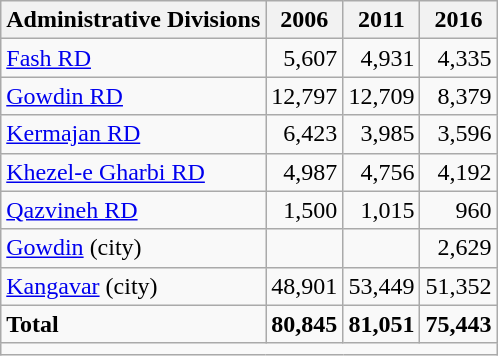<table class="wikitable">
<tr>
<th>Administrative Divisions</th>
<th>2006</th>
<th>2011</th>
<th>2016</th>
</tr>
<tr>
<td><a href='#'>Fash RD</a></td>
<td style="text-align: right;">5,607</td>
<td style="text-align: right;">4,931</td>
<td style="text-align: right;">4,335</td>
</tr>
<tr>
<td><a href='#'>Gowdin RD</a></td>
<td style="text-align: right;">12,797</td>
<td style="text-align: right;">12,709</td>
<td style="text-align: right;">8,379</td>
</tr>
<tr>
<td><a href='#'>Kermajan RD</a></td>
<td style="text-align: right;">6,423</td>
<td style="text-align: right;">3,985</td>
<td style="text-align: right;">3,596</td>
</tr>
<tr>
<td><a href='#'>Khezel-e Gharbi RD</a></td>
<td style="text-align: right;">4,987</td>
<td style="text-align: right;">4,756</td>
<td style="text-align: right;">4,192</td>
</tr>
<tr>
<td><a href='#'>Qazvineh RD</a></td>
<td style="text-align: right;">1,500</td>
<td style="text-align: right;">1,015</td>
<td style="text-align: right;">960</td>
</tr>
<tr>
<td><a href='#'>Gowdin</a> (city)</td>
<td style="text-align: right;"></td>
<td style="text-align: right;"></td>
<td style="text-align: right;">2,629</td>
</tr>
<tr>
<td><a href='#'>Kangavar</a> (city)</td>
<td style="text-align: right;">48,901</td>
<td style="text-align: right;">53,449</td>
<td style="text-align: right;">51,352</td>
</tr>
<tr>
<td><strong>Total</strong></td>
<td style="text-align: right;"><strong>80,845</strong></td>
<td style="text-align: right;"><strong>81,051</strong></td>
<td style="text-align: right;"><strong>75,443</strong></td>
</tr>
<tr>
<td colspan=4></td>
</tr>
</table>
